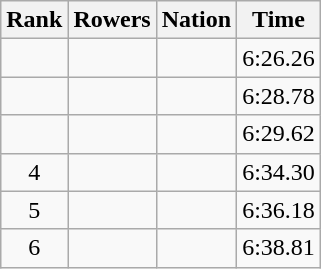<table class="wikitable sortable" style=text-align:center>
<tr>
<th>Rank</th>
<th>Rowers</th>
<th>Nation</th>
<th>Time</th>
</tr>
<tr>
<td></td>
<td align=left></td>
<td align=left></td>
<td>6:26.26</td>
</tr>
<tr>
<td></td>
<td align=left></td>
<td align=left></td>
<td>6:28.78</td>
</tr>
<tr>
<td></td>
<td align=left></td>
<td align=left></td>
<td>6:29.62</td>
</tr>
<tr>
<td>4</td>
<td align=left></td>
<td align=left></td>
<td>6:34.30</td>
</tr>
<tr>
<td>5</td>
<td align=left></td>
<td align=left></td>
<td>6:36.18</td>
</tr>
<tr>
<td>6</td>
<td align=left></td>
<td align=left></td>
<td>6:38.81</td>
</tr>
</table>
